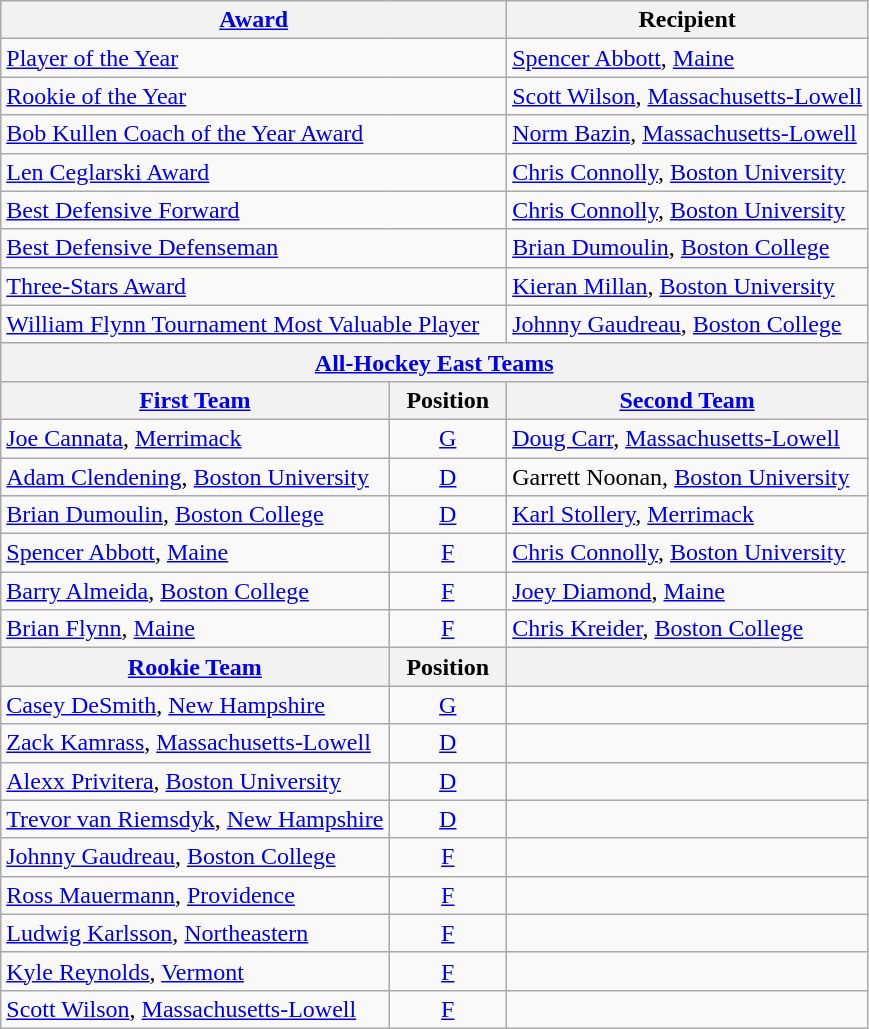<table class="wikitable">
<tr>
<th colspan=2><a href='#'>Award</a></th>
<th>Recipient</th>
</tr>
<tr>
<td colspan=2><a href='#'>Player of the Year</a></td>
<td><a href='#'>Spencer Abbott</a>, <a href='#'>Maine</a></td>
</tr>
<tr>
<td colspan=2><a href='#'>Rookie of the Year</a></td>
<td><a href='#'>Scott Wilson</a>, <a href='#'>Massachusetts-Lowell</a></td>
</tr>
<tr>
<td colspan=2><a href='#'>Bob Kullen Coach of the Year Award</a></td>
<td><a href='#'>Norm Bazin</a>, <a href='#'>Massachusetts-Lowell</a></td>
</tr>
<tr>
<td colspan=2><a href='#'>Len Ceglarski Award</a></td>
<td><a href='#'>Chris Connolly</a>, <a href='#'>Boston University</a></td>
</tr>
<tr>
<td colspan=2><a href='#'>Best Defensive Forward</a></td>
<td><a href='#'>Chris Connolly</a>, <a href='#'>Boston University</a></td>
</tr>
<tr>
<td colspan=2><a href='#'>Best Defensive Defenseman</a></td>
<td><a href='#'>Brian Dumoulin</a>, <a href='#'>Boston College</a></td>
</tr>
<tr>
<td colspan=2><a href='#'>Three-Stars Award</a></td>
<td><a href='#'>Kieran Millan</a>, <a href='#'>Boston University</a></td>
</tr>
<tr>
<td colspan=2><a href='#'>William Flynn Tournament Most Valuable Player</a></td>
<td><a href='#'>Johnny Gaudreau</a>, <a href='#'>Boston College</a></td>
</tr>
<tr>
<th colspan=3><a href='#'>All-Hockey East Teams</a></th>
</tr>
<tr>
<th><a href='#'>First Team</a></th>
<th>  Position  </th>
<th><a href='#'>Second Team</a></th>
</tr>
<tr>
<td><a href='#'>Joe Cannata</a>, <a href='#'>Merrimack</a></td>
<td align=center><a href='#'>G</a></td>
<td><a href='#'>Doug Carr</a>, <a href='#'>Massachusetts-Lowell</a></td>
</tr>
<tr>
<td><a href='#'>Adam Clendening</a>, <a href='#'>Boston University</a></td>
<td align=center><a href='#'>D</a></td>
<td>Garrett Noonan, <a href='#'>Boston University</a></td>
</tr>
<tr>
<td><a href='#'>Brian Dumoulin</a>, <a href='#'>Boston College</a></td>
<td align=center><a href='#'>D</a></td>
<td><a href='#'>Karl Stollery</a>, <a href='#'>Merrimack</a></td>
</tr>
<tr>
<td><a href='#'>Spencer Abbott</a>, <a href='#'>Maine</a></td>
<td align=center><a href='#'>F</a></td>
<td><a href='#'>Chris Connolly</a>, <a href='#'>Boston University</a></td>
</tr>
<tr>
<td><a href='#'>Barry Almeida</a>, <a href='#'>Boston College</a></td>
<td align=center><a href='#'>F</a></td>
<td><a href='#'>Joey Diamond</a>, <a href='#'>Maine</a></td>
</tr>
<tr>
<td><a href='#'>Brian Flynn</a>, <a href='#'>Maine</a></td>
<td align=center><a href='#'>F</a></td>
<td><a href='#'>Chris Kreider</a>, <a href='#'>Boston College</a></td>
</tr>
<tr>
<th><a href='#'>Rookie Team</a></th>
<th>  Position  </th>
<th></th>
</tr>
<tr>
<td><a href='#'>Casey DeSmith</a>, <a href='#'>New Hampshire</a></td>
<td align=center><a href='#'>G</a></td>
<td></td>
</tr>
<tr>
<td><a href='#'>Zack Kamrass</a>, <a href='#'>Massachusetts-Lowell</a></td>
<td align=center><a href='#'>D</a></td>
<td></td>
</tr>
<tr>
<td><a href='#'>Alexx Privitera</a>, <a href='#'>Boston University</a></td>
<td align=center><a href='#'>D</a></td>
<td></td>
</tr>
<tr>
<td><a href='#'>Trevor van Riemsdyk</a>, <a href='#'>New Hampshire</a></td>
<td align=center><a href='#'>D</a></td>
<td></td>
</tr>
<tr>
<td><a href='#'>Johnny Gaudreau</a>, <a href='#'>Boston College</a></td>
<td align=center><a href='#'>F</a></td>
<td></td>
</tr>
<tr>
<td><a href='#'>Ross Mauermann</a>, <a href='#'>Providence</a></td>
<td align=center><a href='#'>F</a></td>
<td></td>
</tr>
<tr>
<td><a href='#'>Ludwig Karlsson</a>, <a href='#'>Northeastern</a></td>
<td align=center><a href='#'>F</a></td>
<td></td>
</tr>
<tr>
<td><a href='#'>Kyle Reynolds</a>, <a href='#'>Vermont</a></td>
<td align=center><a href='#'>F</a></td>
<td></td>
</tr>
<tr>
<td><a href='#'>Scott Wilson</a>, <a href='#'>Massachusetts-Lowell</a></td>
<td align=center><a href='#'>F</a></td>
<td></td>
</tr>
</table>
